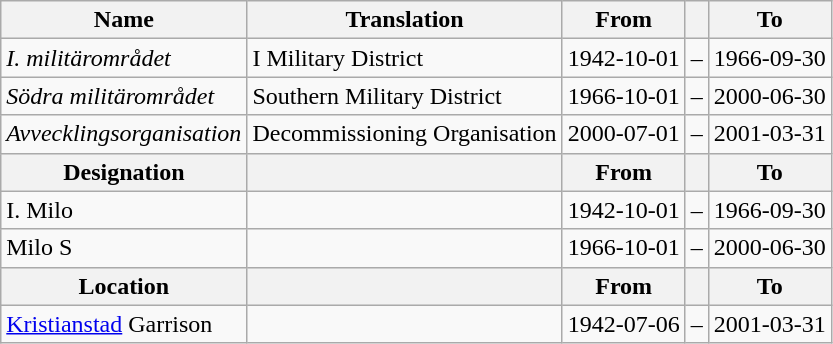<table class="wikitable">
<tr>
<th style="font-weight:bold;">Name</th>
<th style="font-weight:bold;">Translation</th>
<th style="text-align: center; font-weight:bold;">From</th>
<th></th>
<th style="text-align: center; font-weight:bold;">To</th>
</tr>
<tr>
<td style="font-style:italic;">I. militärområdet</td>
<td>I Military District</td>
<td>1942-10-01</td>
<td>–</td>
<td>1966-09-30</td>
</tr>
<tr>
<td style="font-style:italic;">Södra militärområdet</td>
<td>Southern Military District</td>
<td>1966-10-01</td>
<td>–</td>
<td>2000-06-30</td>
</tr>
<tr>
<td style="font-style:italic;">Avvecklingsorganisation</td>
<td>Decommissioning Organisation</td>
<td>2000-07-01</td>
<td>–</td>
<td>2001-03-31</td>
</tr>
<tr>
<th style="font-weight:bold;">Designation</th>
<th style="font-weight:bold;"></th>
<th style="text-align: center; font-weight:bold;">From</th>
<th></th>
<th style="text-align: center; font-weight:bold;">To</th>
</tr>
<tr>
<td>I. Milo</td>
<td></td>
<td style="text-align: center;">1942-10-01</td>
<td style="text-align: center;">–</td>
<td style="text-align: center;">1966-09-30</td>
</tr>
<tr>
<td>Milo S</td>
<td></td>
<td style="text-align: center;">1966-10-01</td>
<td style="text-align: center;">–</td>
<td style="text-align: center;">2000-06-30</td>
</tr>
<tr>
<th style="font-weight:bold;">Location</th>
<th style="font-weight:bold;"></th>
<th style="text-align: center; font-weight:bold;">From</th>
<th></th>
<th style="text-align: center; font-weight:bold;">To</th>
</tr>
<tr>
<td><a href='#'>Kristianstad</a> Garrison</td>
<td></td>
<td style="text-align: center;">1942-07-06</td>
<td style="text-align: center;">–</td>
<td style="text-align: center;">2001-03-31</td>
</tr>
</table>
